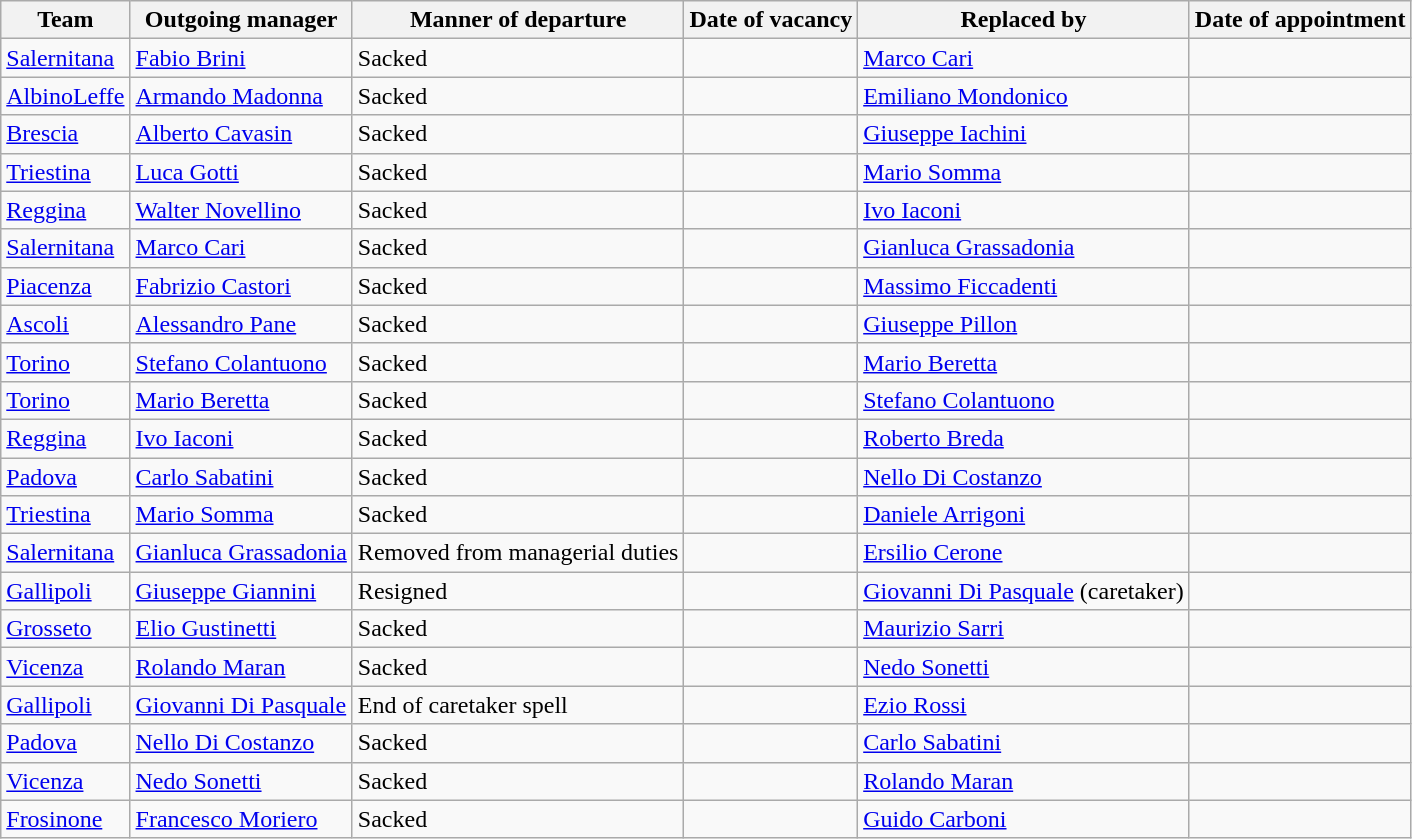<table class="wikitable sortable">
<tr>
<th>Team</th>
<th>Outgoing manager</th>
<th>Manner of departure</th>
<th>Date of vacancy</th>
<th>Replaced by</th>
<th>Date of appointment</th>
</tr>
<tr>
<td><a href='#'>Salernitana</a></td>
<td><a href='#'>Fabio Brini</a></td>
<td>Sacked</td>
<td></td>
<td><a href='#'>Marco Cari</a></td>
<td></td>
</tr>
<tr>
<td><a href='#'>AlbinoLeffe</a></td>
<td><a href='#'>Armando Madonna</a></td>
<td>Sacked</td>
<td></td>
<td><a href='#'>Emiliano Mondonico</a></td>
<td></td>
</tr>
<tr>
<td><a href='#'>Brescia</a></td>
<td><a href='#'>Alberto Cavasin</a></td>
<td>Sacked</td>
<td></td>
<td><a href='#'>Giuseppe Iachini</a></td>
<td></td>
</tr>
<tr>
<td><a href='#'>Triestina</a></td>
<td><a href='#'>Luca Gotti</a></td>
<td>Sacked</td>
<td></td>
<td><a href='#'>Mario Somma</a></td>
<td></td>
</tr>
<tr>
<td><a href='#'>Reggina</a></td>
<td><a href='#'>Walter Novellino</a></td>
<td>Sacked</td>
<td></td>
<td><a href='#'>Ivo Iaconi</a></td>
<td></td>
</tr>
<tr>
<td><a href='#'>Salernitana</a></td>
<td><a href='#'>Marco Cari</a></td>
<td>Sacked</td>
<td></td>
<td><a href='#'>Gianluca Grassadonia</a></td>
<td></td>
</tr>
<tr>
<td><a href='#'>Piacenza</a></td>
<td><a href='#'>Fabrizio Castori</a></td>
<td>Sacked</td>
<td></td>
<td><a href='#'>Massimo Ficcadenti</a></td>
<td></td>
</tr>
<tr>
<td><a href='#'>Ascoli</a></td>
<td><a href='#'>Alessandro Pane</a></td>
<td>Sacked</td>
<td></td>
<td><a href='#'>Giuseppe Pillon</a></td>
<td></td>
</tr>
<tr>
<td><a href='#'>Torino</a></td>
<td><a href='#'>Stefano Colantuono</a></td>
<td>Sacked</td>
<td></td>
<td><a href='#'>Mario Beretta</a></td>
<td></td>
</tr>
<tr>
<td><a href='#'>Torino</a></td>
<td><a href='#'>Mario Beretta</a></td>
<td>Sacked</td>
<td></td>
<td><a href='#'>Stefano Colantuono</a></td>
<td></td>
</tr>
<tr>
<td><a href='#'>Reggina</a></td>
<td><a href='#'>Ivo Iaconi</a></td>
<td>Sacked</td>
<td></td>
<td><a href='#'>Roberto Breda</a></td>
<td></td>
</tr>
<tr>
<td><a href='#'>Padova</a></td>
<td><a href='#'>Carlo Sabatini</a></td>
<td>Sacked</td>
<td></td>
<td><a href='#'>Nello Di Costanzo</a></td>
<td></td>
</tr>
<tr>
<td><a href='#'>Triestina</a></td>
<td><a href='#'>Mario Somma</a></td>
<td>Sacked</td>
<td></td>
<td><a href='#'>Daniele Arrigoni</a></td>
<td></td>
</tr>
<tr>
<td><a href='#'>Salernitana</a></td>
<td><a href='#'>Gianluca Grassadonia</a></td>
<td>Removed from managerial duties</td>
<td></td>
<td><a href='#'>Ersilio Cerone</a></td>
<td></td>
</tr>
<tr>
<td><a href='#'>Gallipoli</a></td>
<td><a href='#'>Giuseppe Giannini</a></td>
<td>Resigned</td>
<td></td>
<td><a href='#'>Giovanni Di Pasquale</a> (caretaker)</td>
<td></td>
</tr>
<tr>
<td><a href='#'>Grosseto</a></td>
<td><a href='#'>Elio Gustinetti</a></td>
<td>Sacked</td>
<td></td>
<td><a href='#'>Maurizio Sarri</a></td>
<td></td>
</tr>
<tr>
<td><a href='#'>Vicenza</a></td>
<td><a href='#'>Rolando Maran</a></td>
<td>Sacked</td>
<td></td>
<td><a href='#'>Nedo Sonetti</a></td>
<td></td>
</tr>
<tr>
<td><a href='#'>Gallipoli</a></td>
<td><a href='#'>Giovanni Di Pasquale</a></td>
<td>End of caretaker spell</td>
<td></td>
<td><a href='#'>Ezio Rossi</a></td>
<td></td>
</tr>
<tr>
<td><a href='#'>Padova</a></td>
<td><a href='#'>Nello Di Costanzo</a></td>
<td>Sacked</td>
<td></td>
<td><a href='#'>Carlo Sabatini</a></td>
<td></td>
</tr>
<tr>
<td><a href='#'>Vicenza</a></td>
<td><a href='#'>Nedo Sonetti</a></td>
<td>Sacked</td>
<td></td>
<td><a href='#'>Rolando Maran</a></td>
<td></td>
</tr>
<tr>
<td><a href='#'>Frosinone</a></td>
<td><a href='#'>Francesco Moriero</a></td>
<td>Sacked</td>
<td></td>
<td><a href='#'>Guido Carboni</a></td>
<td></td>
</tr>
</table>
